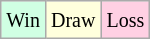<table class="wikitable">
<tr>
<td style="background:#d0ffe3;"><small>Win</small></td>
<td style="background:#ffd;"><small>Draw</small></td>
<td style="background:#ffd0e3;"><small>Loss</small></td>
</tr>
</table>
